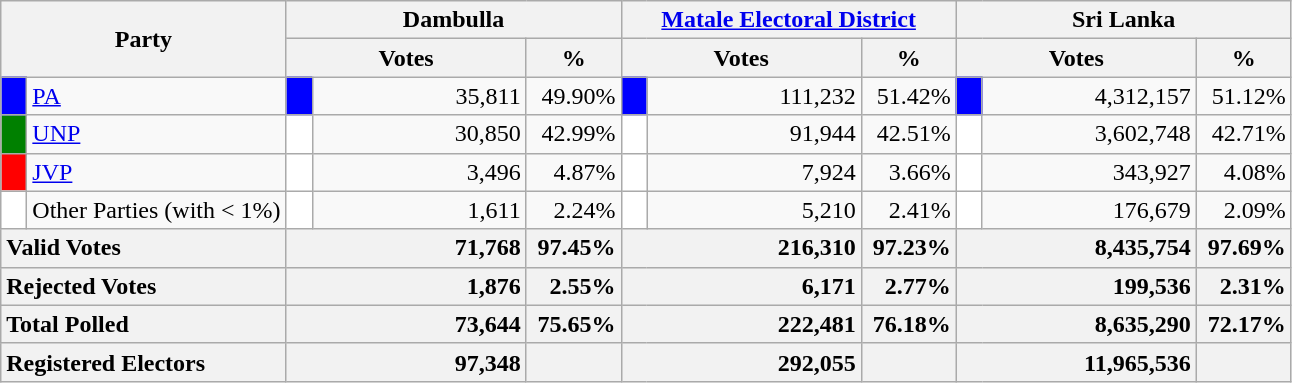<table class="wikitable">
<tr>
<th colspan="2" width="144px"rowspan="2">Party</th>
<th colspan="3" width="216px">Dambulla</th>
<th colspan="3" width="216px"><a href='#'>Matale Electoral District</a></th>
<th colspan="3" width="216px">Sri Lanka</th>
</tr>
<tr>
<th colspan="2" width="144px">Votes</th>
<th>%</th>
<th colspan="2" width="144px">Votes</th>
<th>%</th>
<th colspan="2" width="144px">Votes</th>
<th>%</th>
</tr>
<tr>
<td style="background-color:blue;" width="10px"></td>
<td style="text-align:left;"><a href='#'>PA</a></td>
<td style="background-color:blue;" width="10px"></td>
<td style="text-align:right;">35,811</td>
<td style="text-align:right;">49.90%</td>
<td style="background-color:blue;" width="10px"></td>
<td style="text-align:right;">111,232</td>
<td style="text-align:right;">51.42%</td>
<td style="background-color:blue;" width="10px"></td>
<td style="text-align:right;">4,312,157</td>
<td style="text-align:right;">51.12%</td>
</tr>
<tr>
<td style="background-color:green;" width="10px"></td>
<td style="text-align:left;"><a href='#'>UNP</a></td>
<td style="background-color:white;" width="10px"></td>
<td style="text-align:right;">30,850</td>
<td style="text-align:right;">42.99%</td>
<td style="background-color:white;" width="10px"></td>
<td style="text-align:right;">91,944</td>
<td style="text-align:right;">42.51%</td>
<td style="background-color:white;" width="10px"></td>
<td style="text-align:right;">3,602,748</td>
<td style="text-align:right;">42.71%</td>
</tr>
<tr>
<td style="background-color:red;" width="10px"></td>
<td style="text-align:left;"><a href='#'>JVP</a></td>
<td style="background-color:white;" width="10px"></td>
<td style="text-align:right;">3,496</td>
<td style="text-align:right;">4.87%</td>
<td style="background-color:white;" width="10px"></td>
<td style="text-align:right;">7,924</td>
<td style="text-align:right;">3.66%</td>
<td style="background-color:white;" width="10px"></td>
<td style="text-align:right;">343,927</td>
<td style="text-align:right;">4.08%</td>
</tr>
<tr>
<td style="background-color:white;" width="10px"></td>
<td style="text-align:left;">Other Parties (with < 1%)</td>
<td style="background-color:white;" width="10px"></td>
<td style="text-align:right;">1,611</td>
<td style="text-align:right;">2.24%</td>
<td style="background-color:white;" width="10px"></td>
<td style="text-align:right;">5,210</td>
<td style="text-align:right;">2.41%</td>
<td style="background-color:white;" width="10px"></td>
<td style="text-align:right;">176,679</td>
<td style="text-align:right;">2.09%</td>
</tr>
<tr>
<th colspan="2" width="144px"style="text-align:left;">Valid Votes</th>
<th style="text-align:right;"colspan="2" width="144px">71,768</th>
<th style="text-align:right;">97.45%</th>
<th style="text-align:right;"colspan="2" width="144px">216,310</th>
<th style="text-align:right;">97.23%</th>
<th style="text-align:right;"colspan="2" width="144px">8,435,754</th>
<th style="text-align:right;">97.69%</th>
</tr>
<tr>
<th colspan="2" width="144px"style="text-align:left;">Rejected Votes</th>
<th style="text-align:right;"colspan="2" width="144px">1,876</th>
<th style="text-align:right;">2.55%</th>
<th style="text-align:right;"colspan="2" width="144px">6,171</th>
<th style="text-align:right;">2.77%</th>
<th style="text-align:right;"colspan="2" width="144px">199,536</th>
<th style="text-align:right;">2.31%</th>
</tr>
<tr>
<th colspan="2" width="144px"style="text-align:left;">Total Polled</th>
<th style="text-align:right;"colspan="2" width="144px">73,644</th>
<th style="text-align:right;">75.65%</th>
<th style="text-align:right;"colspan="2" width="144px">222,481</th>
<th style="text-align:right;">76.18%</th>
<th style="text-align:right;"colspan="2" width="144px">8,635,290</th>
<th style="text-align:right;">72.17%</th>
</tr>
<tr>
<th colspan="2" width="144px"style="text-align:left;">Registered Electors</th>
<th style="text-align:right;"colspan="2" width="144px">97,348</th>
<th></th>
<th style="text-align:right;"colspan="2" width="144px">292,055</th>
<th></th>
<th style="text-align:right;"colspan="2" width="144px">11,965,536</th>
<th></th>
</tr>
</table>
